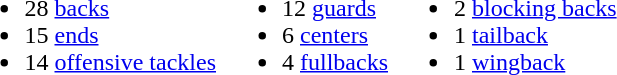<table>
<tr>
<td><br><ul><li>28 <a href='#'>backs</a></li><li>15 <a href='#'>ends</a></li><li>14 <a href='#'>offensive tackles</a></li></ul></td>
<td><br><ul><li>12 <a href='#'>guards</a></li><li>6 <a href='#'>centers</a></li><li>4 <a href='#'>fullbacks</a></li></ul></td>
<td><br><ul><li>2 <a href='#'>blocking backs</a></li><li>1 <a href='#'>tailback</a></li><li>1 <a href='#'>wingback</a></li></ul></td>
</tr>
</table>
